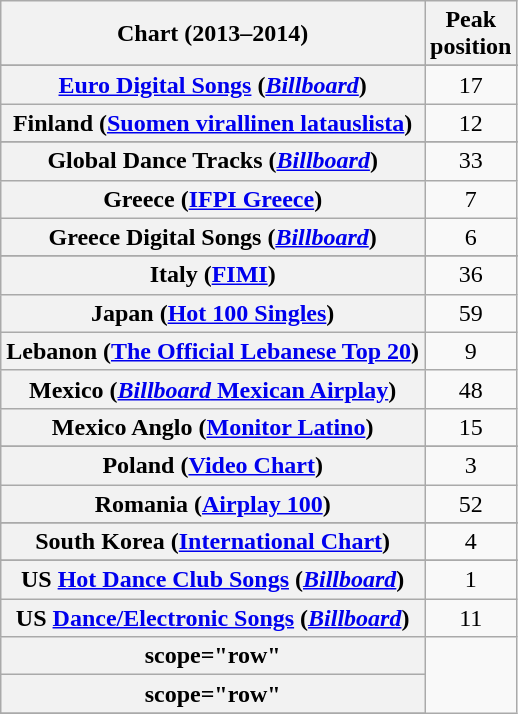<table class="wikitable sortable plainrowheaders">
<tr>
<th>Chart (2013–2014)</th>
<th>Peak<br>position</th>
</tr>
<tr>
</tr>
<tr>
</tr>
<tr>
</tr>
<tr>
</tr>
<tr>
</tr>
<tr>
</tr>
<tr>
</tr>
<tr>
</tr>
<tr>
<th scope="row"><a href='#'>Euro Digital Songs</a> (<em><a href='#'>Billboard</a></em>)</th>
<td align="center">17</td>
</tr>
<tr>
<th scope="row">Finland (<a href='#'>Suomen virallinen latauslista</a>)</th>
<td style="text-align:center;">12</td>
</tr>
<tr>
</tr>
<tr>
</tr>
<tr>
<th scope="row">Global Dance Tracks (<em><a href='#'>Billboard</a></em>)</th>
<td style="text-align:center;">33</td>
</tr>
<tr>
<th scope="row">Greece (<a href='#'>IFPI Greece</a>)</th>
<td style="text-align:center;">7</td>
</tr>
<tr>
<th scope="row">Greece Digital Songs (<em><a href='#'>Billboard</a></em>)</th>
<td align="center">6</td>
</tr>
<tr>
</tr>
<tr>
</tr>
<tr>
</tr>
<tr>
</tr>
<tr>
<th scope="row">Italy (<a href='#'>FIMI</a>)</th>
<td style="text-align:center;">36</td>
</tr>
<tr>
<th scope="row">Japan (<a href='#'>Hot 100 Singles</a>)</th>
<td style="text-align:center;">59</td>
</tr>
<tr>
<th scope="row">Lebanon (<a href='#'>The Official Lebanese Top 20</a>)</th>
<td style="text-align:center;">9</td>
</tr>
<tr>
<th scope="row">Mexico (<a href='#'><em>Billboard</em> Mexican Airplay</a>)</th>
<td align="center">48</td>
</tr>
<tr>
<th scope="row">Mexico Anglo (<a href='#'>Monitor Latino</a>)</th>
<td style="text-align:center;">15</td>
</tr>
<tr>
</tr>
<tr>
</tr>
<tr>
<th scope="row">Poland (<a href='#'>Video Chart</a>)</th>
<td align=center>3</td>
</tr>
<tr>
<th scope="row">Romania (<a href='#'>Airplay 100</a>)</th>
<td style="text-align:center;">52</td>
</tr>
<tr>
</tr>
<tr>
</tr>
<tr>
<th scope="row">South Korea (<a href='#'>International Chart</a>)</th>
<td style="text-align:center;">4</td>
</tr>
<tr>
</tr>
<tr>
</tr>
<tr>
</tr>
<tr>
</tr>
<tr>
</tr>
<tr>
</tr>
<tr>
</tr>
<tr>
<th scope="row">US <a href='#'>Hot Dance Club Songs</a> (<em><a href='#'>Billboard</a></em>)</th>
<td style="text-align:center;">1</td>
</tr>
<tr>
<th scope="row">US <a href='#'>Dance/Electronic Songs</a> (<em><a href='#'>Billboard</a></em>) </th>
<td style="text-align:center;">11</td>
</tr>
<tr>
<th>scope="row"</th>
</tr>
<tr>
<th>scope="row"</th>
</tr>
<tr>
</tr>
</table>
